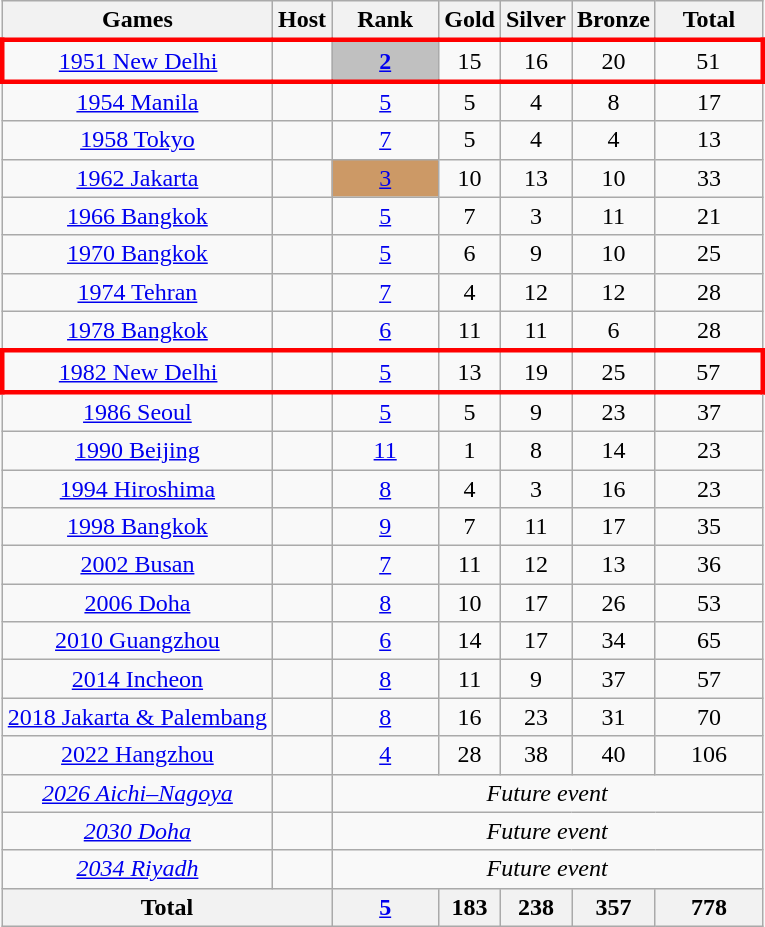<table class="wikitable sortable" style="margin-top:0em; text-align:center; font-size:100%;">
<tr>
<th>Games</th>
<th>Host</th>
<th style="width:4em;">Rank<br></th>
<th> Gold</th>
<th> Silver</th>
<th> Bronze</th>
<th style="width:4em;">Total</th>
</tr>
<tr style="border: 3px solid red">
<td><a href='#'>1951 New Delhi</a></td>
<td></td>
<td bgcolor=silver><strong><a href='#'>2</a></strong></td>
<td>15</td>
<td>16</td>
<td>20</td>
<td>51</td>
</tr>
<tr>
<td><a href='#'>1954 Manila</a></td>
<td></td>
<td><a href='#'>5</a></td>
<td>5</td>
<td>4</td>
<td>8</td>
<td>17</td>
</tr>
<tr>
<td><a href='#'>1958 Tokyo</a></td>
<td></td>
<td><a href='#'>7</a></td>
<td>5</td>
<td>4</td>
<td>4</td>
<td>13</td>
</tr>
<tr>
<td><a href='#'>1962 Jakarta</a></td>
<td></td>
<td bgcolor=cc9966><a href='#'>3</a></td>
<td>10</td>
<td>13</td>
<td>10</td>
<td>33</td>
</tr>
<tr>
<td><a href='#'>1966 Bangkok</a></td>
<td></td>
<td><a href='#'>5</a></td>
<td>7</td>
<td>3</td>
<td>11</td>
<td>21</td>
</tr>
<tr>
<td><a href='#'>1970 Bangkok</a></td>
<td></td>
<td><a href='#'>5</a></td>
<td>6</td>
<td>9</td>
<td>10</td>
<td>25</td>
</tr>
<tr>
<td><a href='#'>1974 Tehran</a></td>
<td></td>
<td><a href='#'>7</a></td>
<td>4</td>
<td>12</td>
<td>12</td>
<td>28</td>
</tr>
<tr>
<td><a href='#'>1978 Bangkok</a></td>
<td></td>
<td><a href='#'>6</a></td>
<td>11</td>
<td>11</td>
<td>6</td>
<td>28</td>
</tr>
<tr style="border: 3px solid red">
<td><a href='#'>1982 New Delhi</a></td>
<td></td>
<td><a href='#'>5</a></td>
<td>13</td>
<td>19</td>
<td>25</td>
<td>57</td>
</tr>
<tr>
<td><a href='#'>1986 Seoul</a></td>
<td></td>
<td><a href='#'>5</a></td>
<td>5</td>
<td>9</td>
<td>23</td>
<td>37</td>
</tr>
<tr>
<td><a href='#'>1990 Beijing</a></td>
<td></td>
<td><a href='#'>11</a></td>
<td>1</td>
<td>8</td>
<td>14</td>
<td>23</td>
</tr>
<tr>
<td><a href='#'>1994 Hiroshima</a></td>
<td></td>
<td><a href='#'>8</a></td>
<td>4</td>
<td>3</td>
<td>16</td>
<td>23</td>
</tr>
<tr>
<td><a href='#'>1998 Bangkok</a></td>
<td></td>
<td><a href='#'>9</a></td>
<td>7</td>
<td>11</td>
<td>17</td>
<td>35</td>
</tr>
<tr>
<td><a href='#'>2002 Busan</a></td>
<td></td>
<td><a href='#'>7</a></td>
<td>11</td>
<td>12</td>
<td>13</td>
<td>36</td>
</tr>
<tr>
<td><a href='#'>2006 Doha</a></td>
<td></td>
<td><a href='#'>8</a></td>
<td>10</td>
<td>17</td>
<td>26</td>
<td>53</td>
</tr>
<tr>
<td><a href='#'>2010 Guangzhou</a></td>
<td></td>
<td><a href='#'>6</a></td>
<td>14</td>
<td>17</td>
<td>34</td>
<td>65</td>
</tr>
<tr>
<td><a href='#'>2014 Incheon</a></td>
<td></td>
<td><a href='#'>8</a></td>
<td>11</td>
<td>9</td>
<td>37</td>
<td>57</td>
</tr>
<tr>
<td><a href='#'>2018 Jakarta & Palembang</a></td>
<td></td>
<td><a href='#'>8</a></td>
<td>16</td>
<td>23</td>
<td>31</td>
<td>70</td>
</tr>
<tr>
<td><a href='#'>2022 Hangzhou</a></td>
<td></td>
<td><a href='#'>4</a></td>
<td>28</td>
<td>38</td>
<td>40</td>
<td>106</td>
</tr>
<tr>
<td><em><a href='#'>2026 Aichi–Nagoya</a></em></td>
<td></td>
<td colspan=5><em>Future event</em></td>
</tr>
<tr>
<td><em><a href='#'>2030 Doha</a></em></td>
<td></td>
<td colspan=5><em>Future event</em></td>
</tr>
<tr>
<td><em><a href='#'>2034 Riyadh</a></em></td>
<td></td>
<td colspan=5><em>Future event</em></td>
</tr>
<tr>
<th colspan=2>Total</th>
<th><a href='#'>5</a></th>
<th>183</th>
<th>238</th>
<th>357</th>
<th>778</th>
</tr>
</table>
